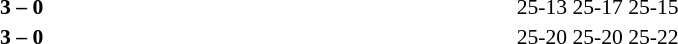<table width=100% cellspacing=1>
<tr>
<th width=20%></th>
<th width=12%></th>
<th width=20%></th>
<th width=33%></th>
<td></td>
</tr>
<tr style=font-size:90%>
<td align=right><strong></strong></td>
<td align=center><strong>3 – 0</strong></td>
<td></td>
<td>25-13 25-17 25-15</td>
<td></td>
</tr>
<tr style=font-size:90%>
<td align=right><strong></strong></td>
<td align=center><strong>3 – 0</strong></td>
<td></td>
<td>25-20 25-20 25-22</td>
</tr>
</table>
